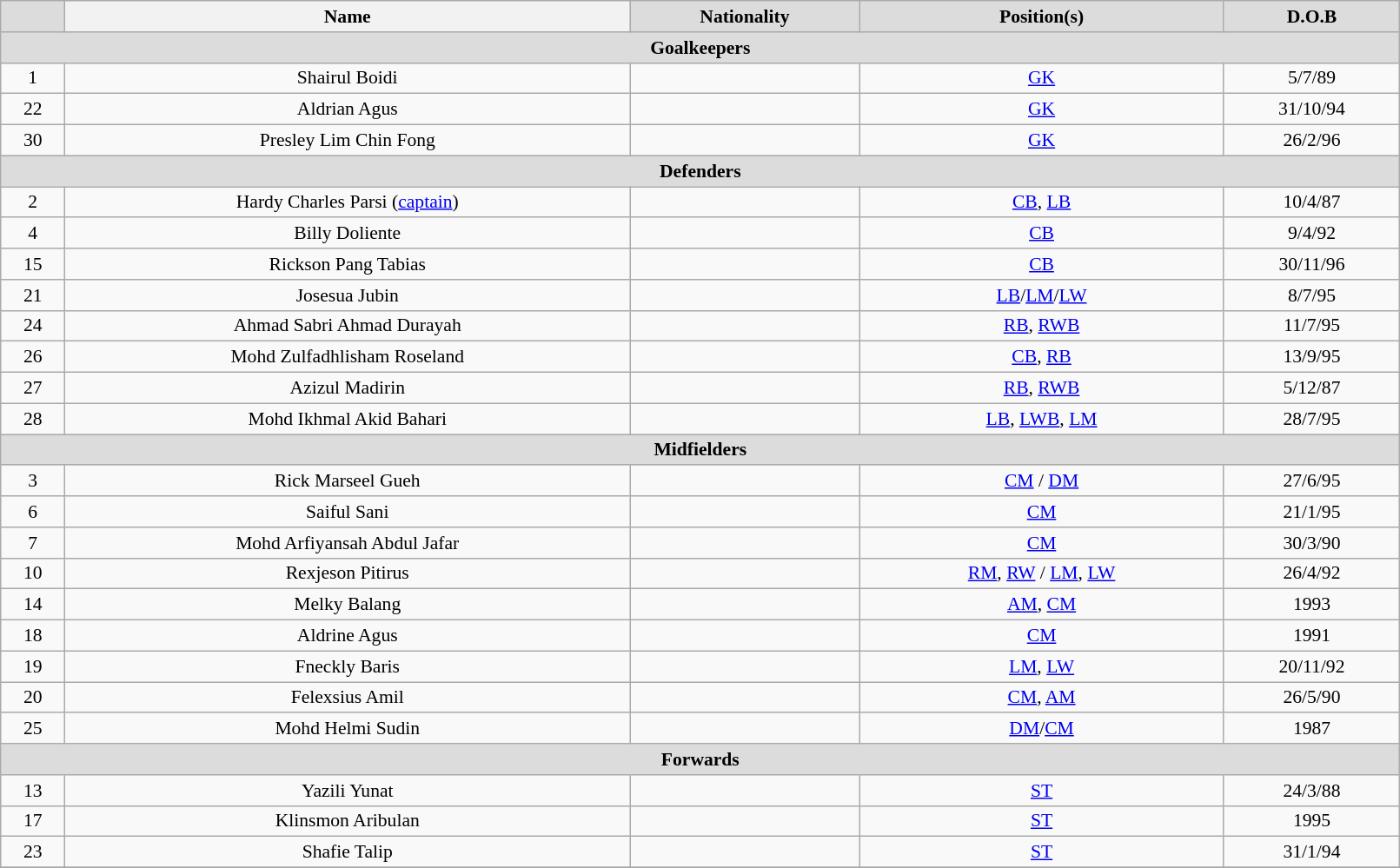<table class="wikitable" style="text-align:center; font-size:90%; width:85%;">
<tr>
<th style="background:#dcdcdc; text-align:center;"></th>
<th style="background:#dcdcdc:; text-align:center;">Name</th>
<th style="background:#dcdcdc; text-align:center;">Nationality</th>
<th style="background:#dcdcdc; text-align:center;">Position(s)</th>
<th style="background:#dcdcdc; text-align:center;">D.O.B</th>
</tr>
<tr>
<th colspan="9" style="background:#dcdcdc; text-align:center;">Goalkeepers</th>
</tr>
<tr>
<td>1</td>
<td>Shairul Boidi</td>
<td></td>
<td><a href='#'>GK</a></td>
<td>5/7/89</td>
</tr>
<tr>
<td>22</td>
<td>Aldrian Agus</td>
<td></td>
<td><a href='#'>GK</a></td>
<td>31/10/94</td>
</tr>
<tr>
<td>30</td>
<td>Presley Lim Chin Fong</td>
<td></td>
<td><a href='#'>GK</a></td>
<td>26/2/96</td>
</tr>
<tr>
<th colspan="9" style="background:#dcdcdc; text-align:center;">Defenders</th>
</tr>
<tr>
<td>2</td>
<td>Hardy Charles Parsi (<a href='#'>captain</a>)</td>
<td></td>
<td><a href='#'>CB</a>, <a href='#'>LB</a></td>
<td>10/4/87</td>
</tr>
<tr>
<td>4</td>
<td>Billy Doliente</td>
<td></td>
<td><a href='#'>CB</a></td>
<td>9/4/92</td>
</tr>
<tr>
<td>15</td>
<td>Rickson Pang Tabias</td>
<td></td>
<td><a href='#'>CB</a></td>
<td>30/11/96</td>
</tr>
<tr>
<td>21</td>
<td>Josesua Jubin</td>
<td></td>
<td><a href='#'>LB</a>/<a href='#'>LM</a>/<a href='#'>LW</a></td>
<td>8/7/95</td>
</tr>
<tr>
<td>24</td>
<td>Ahmad Sabri Ahmad Durayah</td>
<td></td>
<td><a href='#'>RB</a>, <a href='#'>RWB</a></td>
<td>11/7/95</td>
</tr>
<tr>
<td>26</td>
<td>Mohd Zulfadhlisham Roseland</td>
<td></td>
<td><a href='#'>CB</a>, <a href='#'>RB</a></td>
<td>13/9/95</td>
</tr>
<tr>
<td>27</td>
<td>Azizul Madirin</td>
<td></td>
<td><a href='#'>RB</a>, <a href='#'>RWB</a></td>
<td>5/12/87</td>
</tr>
<tr>
<td>28</td>
<td>Mohd Ikhmal Akid Bahari</td>
<td></td>
<td><a href='#'>LB</a>, <a href='#'>LWB</a>, <a href='#'>LM</a></td>
<td>28/7/95</td>
</tr>
<tr>
<th colspan="9" style="background:#dcdcdc; text-align:center;">Midfielders</th>
</tr>
<tr>
<td>3</td>
<td>Rick Marseel Gueh</td>
<td></td>
<td><a href='#'>CM</a> / <a href='#'>DM</a></td>
<td>27/6/95</td>
</tr>
<tr>
<td>6</td>
<td>Saiful Sani</td>
<td></td>
<td><a href='#'>CM</a></td>
<td>21/1/95</td>
</tr>
<tr>
<td>7</td>
<td>Mohd Arfiyansah Abdul Jafar</td>
<td></td>
<td><a href='#'>CM</a></td>
<td>30/3/90</td>
</tr>
<tr>
<td>10</td>
<td>Rexjeson Pitirus</td>
<td></td>
<td><a href='#'>RM</a>, <a href='#'>RW</a> / <a href='#'>LM</a>, <a href='#'>LW</a></td>
<td>26/4/92</td>
</tr>
<tr>
<td>14</td>
<td>Melky Balang</td>
<td></td>
<td><a href='#'>AM</a>, <a href='#'>CM</a></td>
<td>1993</td>
</tr>
<tr>
<td>18</td>
<td>Aldrine Agus</td>
<td></td>
<td><a href='#'>CM</a></td>
<td>1991</td>
</tr>
<tr>
<td>19</td>
<td>Fneckly Baris</td>
<td></td>
<td><a href='#'>LM</a>, <a href='#'>LW</a></td>
<td>20/11/92</td>
</tr>
<tr>
<td>20</td>
<td>Felexsius Amil</td>
<td></td>
<td><a href='#'>CM</a>, <a href='#'>AM</a></td>
<td>26/5/90</td>
</tr>
<tr>
<td>25</td>
<td>Mohd Helmi Sudin</td>
<td></td>
<td><a href='#'>DM</a>/<a href='#'>CM</a></td>
<td>1987</td>
</tr>
<tr>
<th colspan="9" style="background:#dcdcdc; text-align:center;">Forwards</th>
</tr>
<tr>
<td>13</td>
<td>Yazili Yunat</td>
<td></td>
<td><a href='#'>ST</a></td>
<td>24/3/88</td>
</tr>
<tr>
<td>17</td>
<td>Klinsmon Aribulan</td>
<td></td>
<td><a href='#'>ST</a></td>
<td>1995</td>
</tr>
<tr>
<td>23</td>
<td>Shafie Talip</td>
<td></td>
<td><a href='#'>ST</a></td>
<td>31/1/94</td>
</tr>
<tr>
</tr>
</table>
